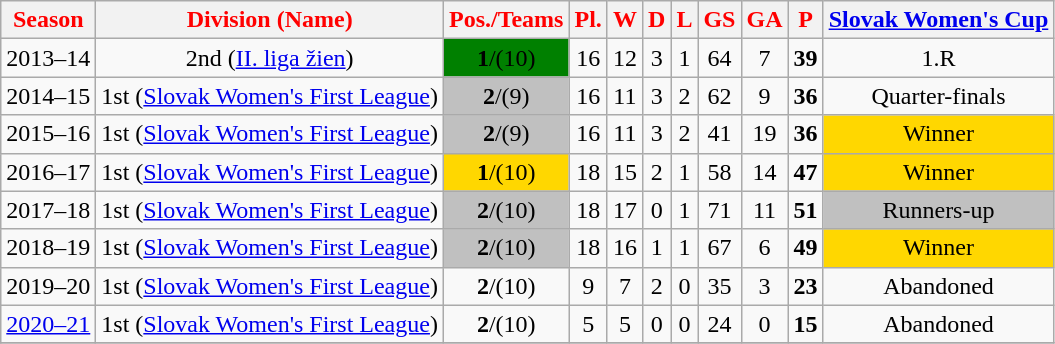<table class="wikitable">
<tr>
<th style="color:red;">Season</th>
<th style="color:red;">Division (Name)</th>
<th style="color:red;">Pos./Teams</th>
<th style="color:red;">Pl.</th>
<th style="color:red;">W</th>
<th style="color:red;">D</th>
<th style="color:red;">L</th>
<th style="color:red;">GS</th>
<th style="color:red;">GA</th>
<th style="color:red;">P</th>
<th style="color:red;"><a href='#'>Slovak Women's Cup</a></th>
</tr>
<tr>
<td align=center>2013–14</td>
<td align=center>2nd (<a href='#'>II. liga žien</a>)</td>
<td align=center bgcolor=green><strong>1</strong>/(10)</td>
<td align=center>16</td>
<td align=center>12</td>
<td align=center>3</td>
<td align=center>1</td>
<td align=center>64</td>
<td align=center>7</td>
<td align=center><strong>39</strong></td>
<td align=center>1.R</td>
</tr>
<tr>
<td align=center>2014–15</td>
<td align=center>1st (<a href='#'>Slovak Women's First League</a>)</td>
<td align=center bgcolor=silver><strong>2</strong>/(9)</td>
<td align=center>16</td>
<td align=center>11</td>
<td align=center>3</td>
<td align=center>2</td>
<td align=center>62</td>
<td align=center>9</td>
<td align=center><strong>36</strong></td>
<td align=center>Quarter-finals</td>
</tr>
<tr>
<td align=center>2015–16</td>
<td align=center>1st (<a href='#'>Slovak Women's First League</a>)</td>
<td align=center bgcolor=silver><strong>2</strong>/(9)</td>
<td align=center>16</td>
<td align=center>11</td>
<td align=center>3</td>
<td align=center>2</td>
<td align=center>41</td>
<td align=center>19</td>
<td align=center><strong>36</strong></td>
<td align=center bgcolor=gold>Winner</td>
</tr>
<tr>
<td align=center>2016–17</td>
<td align=center>1st (<a href='#'>Slovak Women's First League</a>)</td>
<td align=center bgcolor=gold><strong>1</strong>/(10)</td>
<td align=center>18</td>
<td align=center>15</td>
<td align=center>2</td>
<td align=center>1</td>
<td align=center>58</td>
<td align=center>14</td>
<td align=center><strong>47</strong></td>
<td align=center bgcolor=gold>Winner</td>
</tr>
<tr>
<td align=center>2017–18</td>
<td align=center>1st (<a href='#'>Slovak Women's First League</a>)</td>
<td align=center bgcolor=silver><strong>2</strong>/(10)</td>
<td align=center>18</td>
<td align=center>17</td>
<td align=center>0</td>
<td align=center>1</td>
<td align=center>71</td>
<td align=center>11</td>
<td align=center><strong>51</strong></td>
<td align=center bgcolor=silver>Runners-up</td>
</tr>
<tr>
<td align=center>2018–19</td>
<td align=center>1st (<a href='#'>Slovak Women's First League</a>)</td>
<td align=center bgcolor=silver><strong>2</strong>/(10)</td>
<td align=center>18</td>
<td align=center>16</td>
<td align=center>1</td>
<td align=center>1</td>
<td align=center>67</td>
<td align=center>6</td>
<td align=center><strong>49</strong></td>
<td align=center bgcolor=gold>Winner</td>
</tr>
<tr>
<td align=center>2019–20</td>
<td align=center>1st (<a href='#'>Slovak Women's First League</a>)</td>
<td align=center><strong>2</strong>/(10)</td>
<td align=center>9</td>
<td align=center>7</td>
<td align=center>2</td>
<td align=center>0</td>
<td align=center>35</td>
<td align=center>3</td>
<td align=center><strong>23</strong></td>
<td align=center>Abandoned</td>
</tr>
<tr>
<td align=center><a href='#'>2020–21</a></td>
<td align=center>1st (<a href='#'>Slovak Women's First League</a>)</td>
<td align=center><strong>2</strong>/(10)</td>
<td align=center>5</td>
<td align=center>5</td>
<td align=center>0</td>
<td align=center>0</td>
<td align=center>24</td>
<td align=center>0</td>
<td align=center><strong>15</strong></td>
<td align=center>Abandoned</td>
</tr>
<tr>
</tr>
</table>
